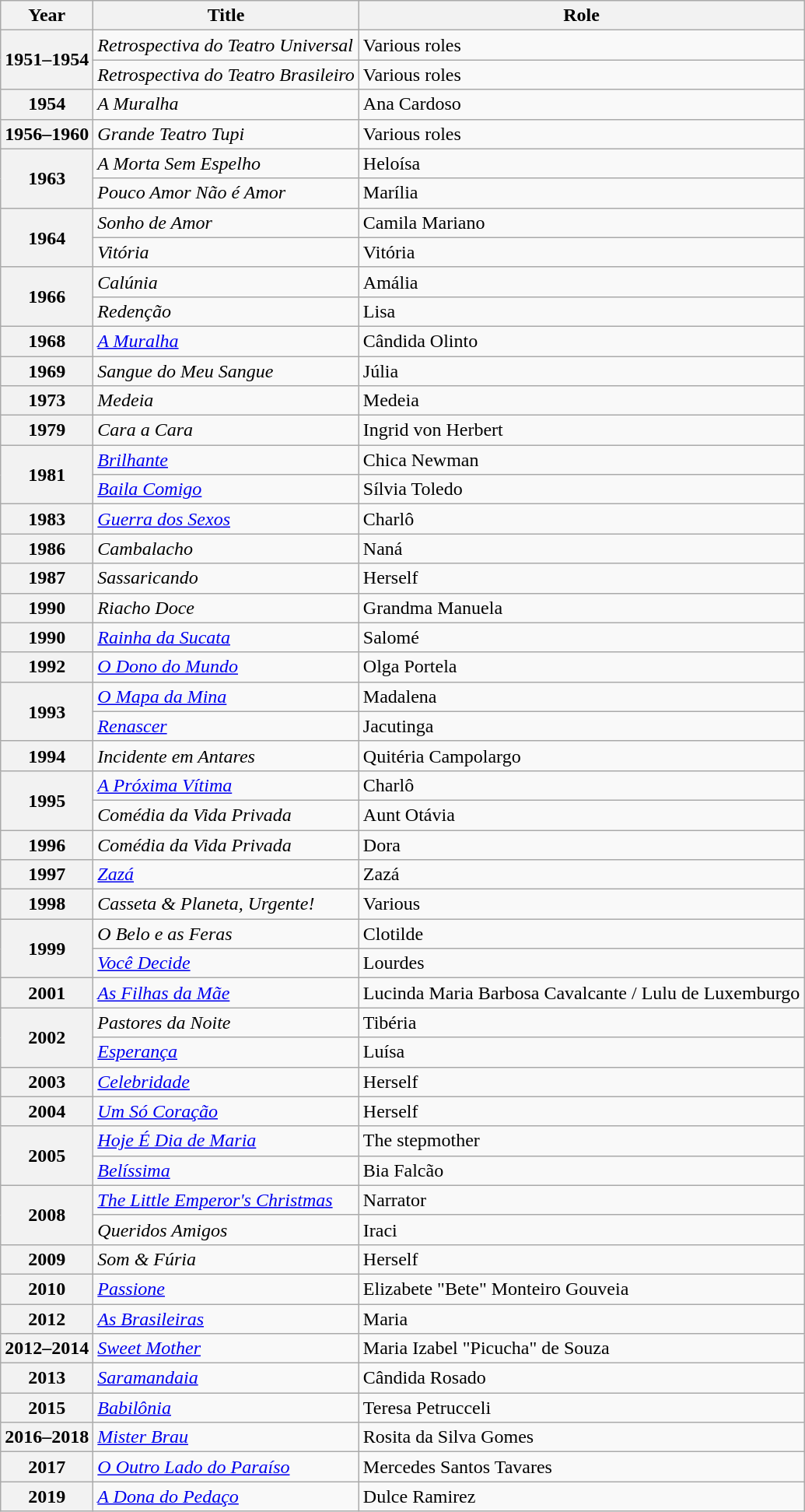<table class="wikitable sortable">
<tr valign="top">
<th>Year</th>
<th>Title</th>
<th>Role</th>
</tr>
<tr>
<th rowspan="2">1951–1954</th>
<td><em>Retrospectiva do Teatro Universal</em></td>
<td>Various roles</td>
</tr>
<tr>
<td><em>Retrospectiva do Teatro Brasileiro</em></td>
<td>Various roles</td>
</tr>
<tr>
<th>1954</th>
<td><em>A Muralha</em></td>
<td>Ana Cardoso</td>
</tr>
<tr>
<th>1956–1960</th>
<td><em>Grande Teatro Tupi</em></td>
<td>Various roles</td>
</tr>
<tr>
<th rowspan="2">1963</th>
<td><em>A Morta Sem Espelho</em></td>
<td>Heloísa</td>
</tr>
<tr>
<td><em>Pouco Amor Não é Amor</em></td>
<td>Marília</td>
</tr>
<tr>
<th rowspan="2">1964</th>
<td><em>Sonho de Amor</em></td>
<td>Camila Mariano</td>
</tr>
<tr>
<td><em>Vitória</em></td>
<td>Vitória</td>
</tr>
<tr>
<th rowspan="2">1966</th>
<td><em>Calúnia</em></td>
<td>Amália</td>
</tr>
<tr>
<td><em>Redenção</em></td>
<td>Lisa</td>
</tr>
<tr>
<th>1968</th>
<td><em><a href='#'>A Muralha</a></em></td>
<td>Cândida Olinto</td>
</tr>
<tr>
<th>1969</th>
<td><em>Sangue do Meu Sangue</em></td>
<td>Júlia</td>
</tr>
<tr>
<th>1973</th>
<td><em>Medeia</em></td>
<td>Medeia</td>
</tr>
<tr>
<th>1979</th>
<td><em>Cara a Cara</em></td>
<td>Ingrid von Herbert</td>
</tr>
<tr>
<th rowspan="2">1981</th>
<td><em><a href='#'>Brilhante</a></em></td>
<td>Chica Newman</td>
</tr>
<tr>
<td><em><a href='#'>Baila Comigo</a></em></td>
<td>Sílvia Toledo</td>
</tr>
<tr>
<th>1983</th>
<td><em><a href='#'>Guerra dos Sexos</a></em></td>
<td>Charlô</td>
</tr>
<tr>
<th>1986</th>
<td><em>Cambalacho</em></td>
<td>Naná</td>
</tr>
<tr>
<th>1987</th>
<td><em>Sassaricando</em></td>
<td>Herself</td>
</tr>
<tr>
<th>1990</th>
<td><em>Riacho Doce</em></td>
<td>Grandma Manuela</td>
</tr>
<tr>
<th>1990</th>
<td><em><a href='#'>Rainha da Sucata</a></em></td>
<td>Salomé</td>
</tr>
<tr>
<th>1992</th>
<td><em><a href='#'>O Dono do Mundo</a></em></td>
<td>Olga Portela</td>
</tr>
<tr>
<th rowspan="2">1993</th>
<td><em><a href='#'>O Mapa da Mina</a></em></td>
<td>Madalena</td>
</tr>
<tr>
<td><em><a href='#'>Renascer</a></em></td>
<td>Jacutinga</td>
</tr>
<tr>
<th>1994</th>
<td><em>Incidente em Antares</em></td>
<td>Quitéria Campolargo</td>
</tr>
<tr>
<th rowspan="2">1995</th>
<td><em><a href='#'>A Próxima Vítima</a></em></td>
<td>Charlô</td>
</tr>
<tr>
<td><em>Comédia da Vida Privada</em></td>
<td>Aunt Otávia</td>
</tr>
<tr>
<th>1996</th>
<td><em>Comédia da Vida Privada</em></td>
<td>Dora</td>
</tr>
<tr>
<th>1997</th>
<td><em><a href='#'>Zazá</a></em></td>
<td>Zazá</td>
</tr>
<tr>
<th>1998</th>
<td><em>Casseta & Planeta, Urgente!</em></td>
<td>Various</td>
</tr>
<tr>
<th rowspan="2">1999</th>
<td><em>O Belo e as Feras</em></td>
<td>Clotilde</td>
</tr>
<tr>
<td><em><a href='#'>Você Decide</a></em></td>
<td>Lourdes</td>
</tr>
<tr>
<th>2001</th>
<td><em><a href='#'>As Filhas da Mãe</a></em></td>
<td>Lucinda Maria Barbosa Cavalcante / Lulu de Luxemburgo</td>
</tr>
<tr>
<th rowspan="2">2002</th>
<td><em>Pastores da Noite</em></td>
<td>Tibéria</td>
</tr>
<tr>
<td><a href='#'><em>Esperança</em></a></td>
<td>Luísa</td>
</tr>
<tr>
<th>2003</th>
<td><em><a href='#'>Celebridade</a></em></td>
<td>Herself</td>
</tr>
<tr>
<th>2004</th>
<td><em><a href='#'>Um Só Coração</a></em></td>
<td>Herself</td>
</tr>
<tr>
<th rowspan="2">2005</th>
<td><em><a href='#'>Hoje É Dia de Maria</a></em></td>
<td>The stepmother</td>
</tr>
<tr>
<td><em><a href='#'>Belíssima</a></em></td>
<td>Bia Falcão</td>
</tr>
<tr>
<th rowspan="2">2008</th>
<td><em><a href='#'>The Little Emperor's Christmas</a></em></td>
<td>Narrator</td>
</tr>
<tr>
<td><em>Queridos Amigos</em></td>
<td>Iraci</td>
</tr>
<tr>
<th>2009</th>
<td><em>Som & Fúria</em></td>
<td>Herself</td>
</tr>
<tr>
<th>2010</th>
<td><a href='#'><em>Passione</em></a></td>
<td>Elizabete "Bete" Monteiro Gouveia</td>
</tr>
<tr>
<th>2012</th>
<td><em><a href='#'>As Brasileiras</a></em></td>
<td>Maria</td>
</tr>
<tr>
<th>2012–2014</th>
<td><em><a href='#'>Sweet Mother</a></em></td>
<td>Maria Izabel "Picucha" de Souza</td>
</tr>
<tr>
<th>2013</th>
<td><em><a href='#'>Saramandaia</a></em></td>
<td>Cândida Rosado</td>
</tr>
<tr>
<th>2015</th>
<td><em><a href='#'>Babilônia</a></em></td>
<td>Teresa Petrucceli</td>
</tr>
<tr>
<th>2016–2018</th>
<td><em><a href='#'>Mister Brau</a></em></td>
<td>Rosita da Silva Gomes</td>
</tr>
<tr>
<th>2017</th>
<td><em><a href='#'>O Outro Lado do Paraíso</a></em></td>
<td>Mercedes Santos Tavares</td>
</tr>
<tr>
<th>2019</th>
<td><em><a href='#'>A Dona do Pedaço</a></em></td>
<td>Dulce Ramirez</td>
</tr>
</table>
